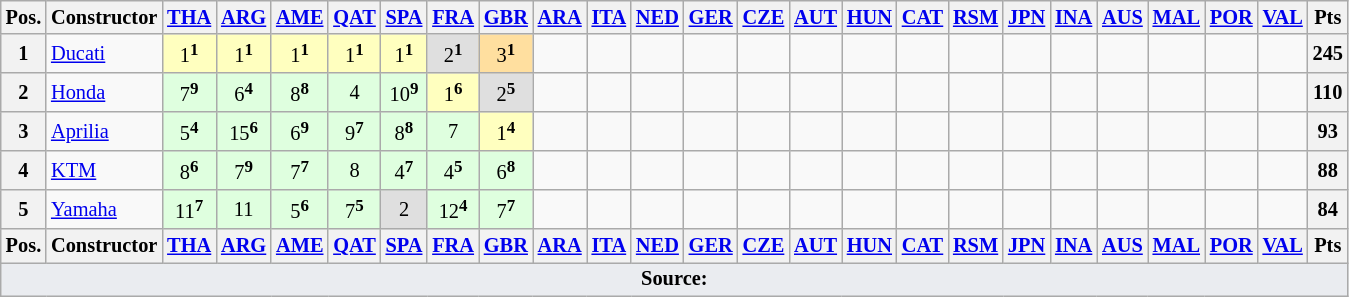<table class="wikitable" style="font-size:85%; text-align:center;">
<tr>
<th>Pos.</th>
<th>Constructor</th>
<th><a href='#'>THA</a><br></th>
<th><a href='#'>ARG</a><br></th>
<th><a href='#'>AME</a><br></th>
<th><a href='#'>QAT</a><br></th>
<th><a href='#'>SPA</a><br></th>
<th><a href='#'>FRA</a><br></th>
<th><a href='#'>GBR</a><br></th>
<th><a href='#'>ARA</a><br></th>
<th><a href='#'>ITA</a><br></th>
<th><a href='#'>NED</a><br></th>
<th><a href='#'>GER</a><br></th>
<th><a href='#'>CZE</a><br></th>
<th><a href='#'>AUT</a><br></th>
<th><a href='#'>HUN</a><br></th>
<th><a href='#'>CAT</a><br></th>
<th><a href='#'>RSM</a><br></th>
<th><a href='#'>JPN</a><br></th>
<th><a href='#'>INA</a><br></th>
<th><a href='#'>AUS</a><br></th>
<th><a href='#'>MAL</a><br></th>
<th><a href='#'>POR</a><br></th>
<th><a href='#'>VAL</a><br></th>
<th>Pts</th>
</tr>
<tr>
<th>1</th>
<td align="left"> <a href='#'>Ducati</a></td>
<td bgcolor="#ffffbf">1<strong><sup>1</sup></strong></td>
<td bgcolor="#ffffbf">1<strong><sup>1</sup></strong></td>
<td bgcolor="#ffffbf">1<strong><sup>1</sup></strong></td>
<td bgcolor="#ffffbf">1<strong><sup>1</sup></strong></td>
<td bgcolor="#ffffbf">1<strong><sup>1</sup></strong></td>
<td bgcolor="#dfdfdf">2<strong><sup>1</sup></strong></td>
<td bgcolor="#ffdf9f">3<strong><sup>1</sup></strong></td>
<td></td>
<td></td>
<td></td>
<td></td>
<td></td>
<td></td>
<td></td>
<td></td>
<td></td>
<td></td>
<td></td>
<td></td>
<td></td>
<td></td>
<td></td>
<th>245</th>
</tr>
<tr>
<th>2</th>
<td align="left"> <a href='#'>Honda</a></td>
<td bgcolor="#dfffdf">7<strong><sup>9</sup></strong></td>
<td bgcolor="#dfffdf">6<strong><sup>4</sup></strong></td>
<td bgcolor="#dfffdf">8<strong><sup>8</sup></strong></td>
<td bgcolor="#dfffdf">4</td>
<td bgcolor="#dfffdf">10<strong><sup>9</sup></strong></td>
<td bgcolor="#ffffbf">1<strong><sup>6</sup></strong></td>
<td bgcolor="#dfdfdf">2<strong><sup>5</sup></strong></td>
<td></td>
<td></td>
<td></td>
<td></td>
<td></td>
<td></td>
<td></td>
<td></td>
<td></td>
<td></td>
<td></td>
<td></td>
<td></td>
<td></td>
<td></td>
<th>110</th>
</tr>
<tr>
<th>3</th>
<td align="left"> <a href='#'>Aprilia</a></td>
<td bgcolor="#dfffdf">5<strong><sup>4</sup></strong></td>
<td bgcolor="#dfffdf">15<strong><sup>6</sup></strong></td>
<td bgcolor="#dfffdf">6<strong><sup>9</sup></strong></td>
<td bgcolor="#dfffdf">9<strong><sup>7</sup></strong></td>
<td bgcolor="#dfffdf">8<strong><sup>8</sup></strong></td>
<td bgcolor="#dfffdf">7</td>
<td bgcolor="#ffffbf">1<strong><sup>4</sup></strong></td>
<td></td>
<td></td>
<td></td>
<td></td>
<td></td>
<td></td>
<td></td>
<td></td>
<td></td>
<td></td>
<td></td>
<td></td>
<td></td>
<td></td>
<td></td>
<th>93</th>
</tr>
<tr>
<th>4</th>
<td align="left"> <a href='#'>KTM</a></td>
<td bgcolor="#dfffdf">8<strong><sup>6</sup></strong></td>
<td bgcolor="#dfffdf">7<strong><sup>9</sup></strong></td>
<td bgcolor="#dfffdf">7<strong><sup>7</sup></strong></td>
<td bgcolor="#dfffdf">8</td>
<td bgcolor="#dfffdf">4<strong><sup>7</sup></strong></td>
<td bgcolor="#dfffdf">4<strong><sup>5</sup></strong></td>
<td bgcolor="#dfffdf">6<strong><sup>8</sup></strong></td>
<td></td>
<td></td>
<td></td>
<td></td>
<td></td>
<td></td>
<td></td>
<td></td>
<td></td>
<td></td>
<td></td>
<td></td>
<td></td>
<td></td>
<td></td>
<th>88</th>
</tr>
<tr>
<th>5</th>
<td align="left" nowrap=""> <a href='#'>Yamaha</a></td>
<td bgcolor="#dfffdf">11<strong><sup>7</sup></strong></td>
<td bgcolor="#dfffdf">11</td>
<td bgcolor="#dfffdf">5<strong><sup>6</sup></strong></td>
<td bgcolor="#dfffdf">7<strong><sup>5</sup></strong></td>
<td bgcolor="#dfdfdf">2</td>
<td bgcolor="#dfffdf">12<strong><sup>4</sup></strong></td>
<td bgcolor="#dfffdf">7<strong><sup>7</sup></strong></td>
<td></td>
<td></td>
<td></td>
<td></td>
<td></td>
<td></td>
<td></td>
<td></td>
<td></td>
<td></td>
<td></td>
<td></td>
<td></td>
<td></td>
<td></td>
<th>84</th>
</tr>
<tr>
<th>Pos.</th>
<th>Constructor</th>
<th><a href='#'>THA</a><br></th>
<th><a href='#'>ARG</a><br></th>
<th><a href='#'>AME</a><br></th>
<th><a href='#'>QAT</a><br></th>
<th><a href='#'>SPA</a><br></th>
<th><a href='#'>FRA</a><br></th>
<th><a href='#'>GBR</a><br></th>
<th><a href='#'>ARA</a><br></th>
<th><a href='#'>ITA</a><br></th>
<th><a href='#'>NED</a><br></th>
<th><a href='#'>GER</a><br></th>
<th><a href='#'>CZE</a><br></th>
<th><a href='#'>AUT</a><br></th>
<th><a href='#'>HUN</a><br></th>
<th><a href='#'>CAT</a><br></th>
<th><a href='#'>RSM</a><br></th>
<th><a href='#'>JPN</a><br></th>
<th><a href='#'>INA</a><br></th>
<th><a href='#'>AUS</a><br></th>
<th><a href='#'>MAL</a><br></th>
<th><a href='#'>POR</a><br></th>
<th><a href='#'>VAL</a><br></th>
<th>Pts</th>
</tr>
<tr>
<td colspan="25" style="background-color:#EAECF0;text-align:center"><strong>Source:</strong></td>
</tr>
</table>
